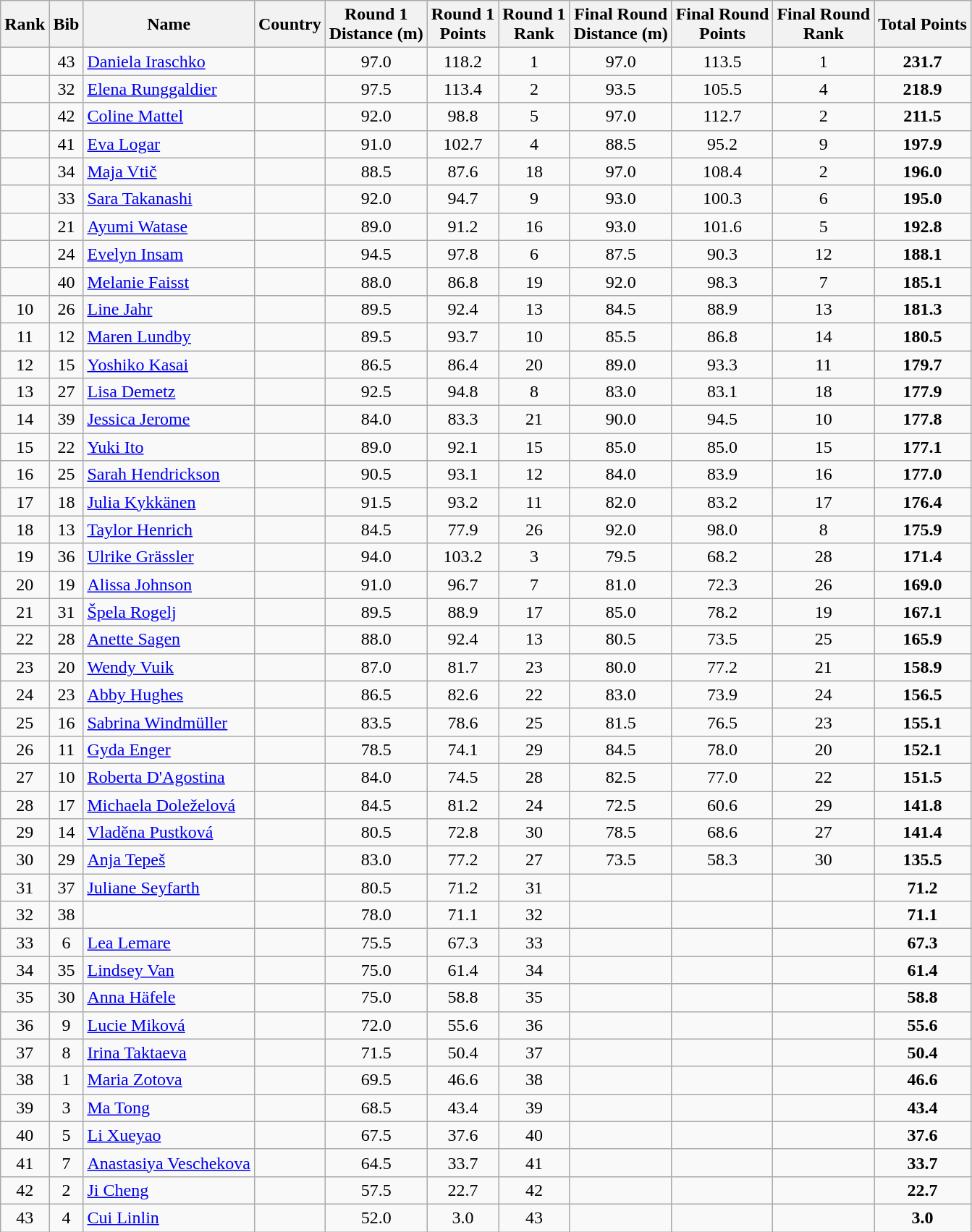<table class="wikitable sortable" style="text-align:center">
<tr>
<th>Rank</th>
<th>Bib</th>
<th>Name</th>
<th>Country</th>
<th>Round 1<br>Distance (m)</th>
<th>Round 1<br>Points</th>
<th>Round 1<br>Rank</th>
<th>Final Round <br>Distance (m)</th>
<th>Final Round <br>Points</th>
<th>Final Round<br> Rank</th>
<th>Total Points</th>
</tr>
<tr>
<td></td>
<td>43</td>
<td align=left><a href='#'>Daniela Iraschko</a></td>
<td align=left></td>
<td>97.0</td>
<td>118.2</td>
<td>1</td>
<td>97.0</td>
<td>113.5</td>
<td>1</td>
<td><strong>231.7</strong></td>
</tr>
<tr>
<td></td>
<td>32</td>
<td align=left><a href='#'>Elena Runggaldier</a></td>
<td align=left></td>
<td>97.5</td>
<td>113.4</td>
<td>2</td>
<td>93.5</td>
<td>105.5</td>
<td>4</td>
<td><strong>218.9</strong></td>
</tr>
<tr>
<td></td>
<td>42</td>
<td align=left><a href='#'>Coline Mattel</a></td>
<td align=left></td>
<td>92.0</td>
<td>98.8</td>
<td>5</td>
<td>97.0</td>
<td>112.7</td>
<td>2</td>
<td><strong>211.5</strong></td>
</tr>
<tr>
<td></td>
<td>41</td>
<td align=left><a href='#'>Eva Logar</a></td>
<td align=left></td>
<td>91.0</td>
<td>102.7</td>
<td>4</td>
<td>88.5</td>
<td>95.2</td>
<td>9</td>
<td><strong>197.9</strong></td>
</tr>
<tr>
<td></td>
<td>34</td>
<td align=left><a href='#'>Maja Vtič</a></td>
<td align=left></td>
<td>88.5</td>
<td>87.6</td>
<td>18</td>
<td>97.0</td>
<td>108.4</td>
<td>2</td>
<td><strong>196.0</strong></td>
</tr>
<tr>
<td></td>
<td>33</td>
<td align=left><a href='#'>Sara Takanashi</a></td>
<td align=left></td>
<td>92.0</td>
<td>94.7</td>
<td>9</td>
<td>93.0</td>
<td>100.3</td>
<td>6</td>
<td><strong>195.0</strong></td>
</tr>
<tr>
<td></td>
<td>21</td>
<td align=left><a href='#'>Ayumi Watase</a></td>
<td align=left></td>
<td>89.0</td>
<td>91.2</td>
<td>16</td>
<td>93.0</td>
<td>101.6</td>
<td>5</td>
<td><strong>192.8</strong></td>
</tr>
<tr>
<td></td>
<td>24</td>
<td align=left><a href='#'>Evelyn Insam</a></td>
<td align=left></td>
<td>94.5</td>
<td>97.8</td>
<td>6</td>
<td>87.5</td>
<td>90.3</td>
<td>12</td>
<td><strong>188.1</strong></td>
</tr>
<tr>
<td></td>
<td>40</td>
<td align=left><a href='#'>Melanie Faisst</a></td>
<td align=left></td>
<td>88.0</td>
<td>86.8</td>
<td>19</td>
<td>92.0</td>
<td>98.3</td>
<td>7</td>
<td><strong>185.1</strong></td>
</tr>
<tr>
<td>10</td>
<td>26</td>
<td align=left><a href='#'>Line Jahr</a></td>
<td align=left></td>
<td>89.5</td>
<td>92.4</td>
<td>13</td>
<td>84.5</td>
<td>88.9</td>
<td>13</td>
<td><strong>181.3</strong></td>
</tr>
<tr>
<td>11</td>
<td>12</td>
<td align=left><a href='#'>Maren Lundby</a></td>
<td align=left></td>
<td>89.5</td>
<td>93.7</td>
<td>10</td>
<td>85.5</td>
<td>86.8</td>
<td>14</td>
<td><strong>180.5</strong></td>
</tr>
<tr>
<td>12</td>
<td>15</td>
<td align=left><a href='#'>Yoshiko Kasai</a></td>
<td align=left></td>
<td>86.5</td>
<td>86.4</td>
<td>20</td>
<td>89.0</td>
<td>93.3</td>
<td>11</td>
<td><strong>179.7</strong></td>
</tr>
<tr>
<td>13</td>
<td>27</td>
<td align=left><a href='#'>Lisa Demetz</a></td>
<td align=left></td>
<td>92.5</td>
<td>94.8</td>
<td>8</td>
<td>83.0</td>
<td>83.1</td>
<td>18</td>
<td><strong>177.9</strong></td>
</tr>
<tr>
<td>14</td>
<td>39</td>
<td align=left><a href='#'>Jessica Jerome</a></td>
<td align=left></td>
<td>84.0</td>
<td>83.3</td>
<td>21</td>
<td>90.0</td>
<td>94.5</td>
<td>10</td>
<td><strong>177.8</strong></td>
</tr>
<tr>
<td>15</td>
<td>22</td>
<td align=left><a href='#'>Yuki Ito</a></td>
<td align=left></td>
<td>89.0</td>
<td>92.1</td>
<td>15</td>
<td>85.0</td>
<td>85.0</td>
<td>15</td>
<td><strong>177.1</strong></td>
</tr>
<tr>
<td>16</td>
<td>25</td>
<td align=left><a href='#'>Sarah Hendrickson</a></td>
<td align=left></td>
<td>90.5</td>
<td>93.1</td>
<td>12</td>
<td>84.0</td>
<td>83.9</td>
<td>16</td>
<td><strong>177.0</strong></td>
</tr>
<tr>
<td>17</td>
<td>18</td>
<td align=left><a href='#'>Julia Kykkänen</a></td>
<td align=left></td>
<td>91.5</td>
<td>93.2</td>
<td>11</td>
<td>82.0</td>
<td>83.2</td>
<td>17</td>
<td><strong>176.4</strong></td>
</tr>
<tr>
<td>18</td>
<td>13</td>
<td align=left><a href='#'>Taylor Henrich</a></td>
<td align=left></td>
<td>84.5</td>
<td>77.9</td>
<td>26</td>
<td>92.0</td>
<td>98.0</td>
<td>8</td>
<td><strong>175.9</strong></td>
</tr>
<tr>
<td>19</td>
<td>36</td>
<td align=left><a href='#'>Ulrike Grässler</a></td>
<td align=left></td>
<td>94.0</td>
<td>103.2</td>
<td>3</td>
<td>79.5</td>
<td>68.2</td>
<td>28</td>
<td><strong>171.4</strong></td>
</tr>
<tr>
<td>20</td>
<td>19</td>
<td align=left><a href='#'>Alissa Johnson</a></td>
<td align=left></td>
<td>91.0</td>
<td>96.7</td>
<td>7</td>
<td>81.0</td>
<td>72.3</td>
<td>26</td>
<td><strong>169.0</strong></td>
</tr>
<tr>
<td>21</td>
<td>31</td>
<td align=left><a href='#'>Špela Rogelj</a></td>
<td align=left></td>
<td>89.5</td>
<td>88.9</td>
<td>17</td>
<td>85.0</td>
<td>78.2</td>
<td>19</td>
<td><strong>167.1</strong></td>
</tr>
<tr>
<td>22</td>
<td>28</td>
<td align=left><a href='#'>Anette Sagen</a></td>
<td align=left></td>
<td>88.0</td>
<td>92.4</td>
<td>13</td>
<td>80.5</td>
<td>73.5</td>
<td>25</td>
<td><strong>165.9</strong></td>
</tr>
<tr>
<td>23</td>
<td>20</td>
<td align=left><a href='#'>Wendy Vuik</a></td>
<td align=left></td>
<td>87.0</td>
<td>81.7</td>
<td>23</td>
<td>80.0</td>
<td>77.2</td>
<td>21</td>
<td><strong>158.9</strong></td>
</tr>
<tr>
<td>24</td>
<td>23</td>
<td align=left><a href='#'>Abby Hughes</a></td>
<td align=left></td>
<td>86.5</td>
<td>82.6</td>
<td>22</td>
<td>83.0</td>
<td>73.9</td>
<td>24</td>
<td><strong>156.5</strong></td>
</tr>
<tr>
<td>25</td>
<td>16</td>
<td align=left><a href='#'>Sabrina Windmüller</a></td>
<td align=left></td>
<td>83.5</td>
<td>78.6</td>
<td>25</td>
<td>81.5</td>
<td>76.5</td>
<td>23</td>
<td><strong>155.1</strong></td>
</tr>
<tr>
<td>26</td>
<td>11</td>
<td align=left><a href='#'>Gyda Enger</a></td>
<td align=left></td>
<td>78.5</td>
<td>74.1</td>
<td>29</td>
<td>84.5</td>
<td>78.0</td>
<td>20</td>
<td><strong>152.1</strong></td>
</tr>
<tr>
<td>27</td>
<td>10</td>
<td align=left><a href='#'>Roberta D'Agostina</a></td>
<td align=left></td>
<td>84.0</td>
<td>74.5</td>
<td>28</td>
<td>82.5</td>
<td>77.0</td>
<td>22</td>
<td><strong>151.5</strong></td>
</tr>
<tr>
<td>28</td>
<td>17</td>
<td align=left><a href='#'>Michaela Doleželová</a></td>
<td align=left></td>
<td>84.5</td>
<td>81.2</td>
<td>24</td>
<td>72.5</td>
<td>60.6</td>
<td>29</td>
<td><strong>141.8</strong></td>
</tr>
<tr>
<td>29</td>
<td>14</td>
<td align=left><a href='#'>Vladěna Pustková</a></td>
<td align=left></td>
<td>80.5</td>
<td>72.8</td>
<td>30</td>
<td>78.5</td>
<td>68.6</td>
<td>27</td>
<td><strong>141.4</strong></td>
</tr>
<tr>
<td>30</td>
<td>29</td>
<td align=left><a href='#'>Anja Tepeš</a></td>
<td align=left></td>
<td>83.0</td>
<td>77.2</td>
<td>27</td>
<td>73.5</td>
<td>58.3</td>
<td>30</td>
<td><strong>135.5</strong></td>
</tr>
<tr>
<td>31</td>
<td>37</td>
<td align=left><a href='#'>Juliane Seyfarth</a></td>
<td align=left></td>
<td>80.5</td>
<td>71.2</td>
<td>31</td>
<td></td>
<td></td>
<td></td>
<td><strong>71.2</strong></td>
</tr>
<tr>
<td>32</td>
<td>38</td>
<td align=left></td>
<td align=left></td>
<td>78.0</td>
<td>71.1</td>
<td>32</td>
<td></td>
<td></td>
<td></td>
<td><strong>71.1</strong></td>
</tr>
<tr>
<td>33</td>
<td>6</td>
<td align=left><a href='#'>Lea Lemare</a></td>
<td align=left></td>
<td>75.5</td>
<td>67.3</td>
<td>33</td>
<td></td>
<td></td>
<td></td>
<td><strong>67.3</strong></td>
</tr>
<tr>
<td>34</td>
<td>35</td>
<td align=left><a href='#'>Lindsey Van</a></td>
<td align=left></td>
<td>75.0</td>
<td>61.4</td>
<td>34</td>
<td></td>
<td></td>
<td></td>
<td><strong>61.4</strong></td>
</tr>
<tr>
<td>35</td>
<td>30</td>
<td align=left><a href='#'>Anna Häfele</a></td>
<td align=left></td>
<td>75.0</td>
<td>58.8</td>
<td>35</td>
<td></td>
<td></td>
<td></td>
<td><strong>58.8</strong></td>
</tr>
<tr>
<td>36</td>
<td>9</td>
<td align=left><a href='#'>Lucie Miková</a></td>
<td align=left></td>
<td>72.0</td>
<td>55.6</td>
<td>36</td>
<td></td>
<td></td>
<td></td>
<td><strong>55.6</strong></td>
</tr>
<tr>
<td>37</td>
<td>8</td>
<td align=left><a href='#'>Irina Taktaeva</a></td>
<td align=left></td>
<td>71.5</td>
<td>50.4</td>
<td>37</td>
<td></td>
<td></td>
<td></td>
<td><strong>50.4</strong></td>
</tr>
<tr>
<td>38</td>
<td>1</td>
<td align=left><a href='#'>Maria Zotova</a></td>
<td align=left></td>
<td>69.5</td>
<td>46.6</td>
<td>38</td>
<td></td>
<td></td>
<td></td>
<td><strong>46.6</strong></td>
</tr>
<tr>
<td>39</td>
<td>3</td>
<td align=left><a href='#'>Ma Tong</a></td>
<td align=left></td>
<td>68.5</td>
<td>43.4</td>
<td>39</td>
<td></td>
<td></td>
<td></td>
<td><strong>43.4</strong></td>
</tr>
<tr>
<td>40</td>
<td>5</td>
<td align=left><a href='#'>Li Xueyao</a></td>
<td align=left></td>
<td>67.5</td>
<td>37.6</td>
<td>40</td>
<td></td>
<td></td>
<td></td>
<td><strong>37.6</strong></td>
</tr>
<tr>
<td>41</td>
<td>7</td>
<td align=left><a href='#'>Anastasiya Veschekova</a></td>
<td align=left></td>
<td>64.5</td>
<td>33.7</td>
<td>41</td>
<td></td>
<td></td>
<td></td>
<td><strong>33.7</strong></td>
</tr>
<tr>
<td>42</td>
<td>2</td>
<td align=left><a href='#'>Ji Cheng</a></td>
<td align=left></td>
<td>57.5</td>
<td>22.7</td>
<td>42</td>
<td></td>
<td></td>
<td></td>
<td><strong>22.7</strong></td>
</tr>
<tr>
<td>43</td>
<td>4</td>
<td align=left><a href='#'>Cui Linlin</a></td>
<td align=left></td>
<td>52.0</td>
<td>3.0</td>
<td>43</td>
<td></td>
<td></td>
<td></td>
<td><strong>3.0</strong></td>
</tr>
</table>
